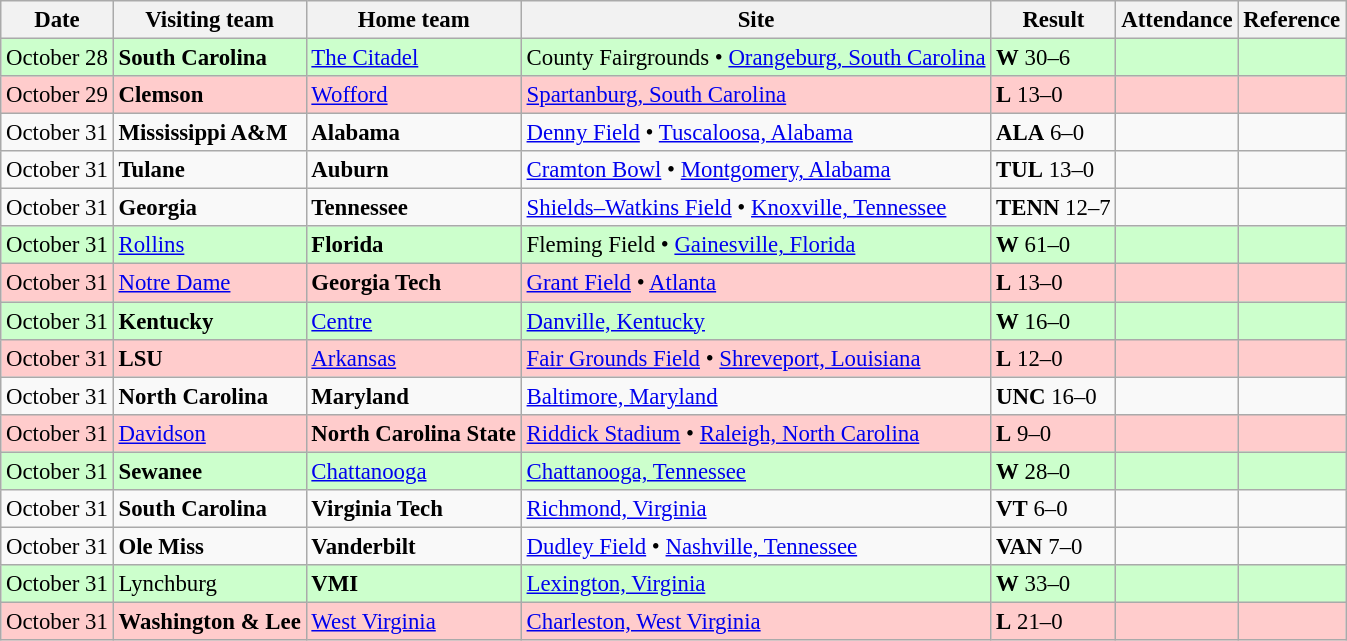<table class="wikitable" style="font-size:95%;">
<tr>
<th>Date</th>
<th>Visiting team</th>
<th>Home team</th>
<th>Site</th>
<th>Result</th>
<th>Attendance</th>
<th class="unsortable">Reference</th>
</tr>
<tr bgcolor=ccffcc>
<td>October 28</td>
<td><strong>South Carolina</strong></td>
<td><a href='#'>The Citadel</a></td>
<td>County Fairgrounds • <a href='#'>Orangeburg, South Carolina</a></td>
<td><strong>W</strong> 30–6</td>
<td></td>
<td></td>
</tr>
<tr bgcolor=ffcccc>
<td>October 29</td>
<td><strong>Clemson</strong></td>
<td><a href='#'>Wofford</a></td>
<td><a href='#'>Spartanburg, South Carolina</a></td>
<td><strong>L</strong> 13–0</td>
<td></td>
<td></td>
</tr>
<tr bgcolor=>
<td>October 31</td>
<td><strong>Mississippi A&M</strong></td>
<td><strong>Alabama</strong></td>
<td><a href='#'>Denny Field</a> • <a href='#'>Tuscaloosa, Alabama</a></td>
<td><strong>ALA</strong> 6–0</td>
<td></td>
<td></td>
</tr>
<tr bgcolor=>
<td>October 31</td>
<td><strong>Tulane</strong></td>
<td><strong>Auburn</strong></td>
<td><a href='#'>Cramton Bowl</a> • <a href='#'>Montgomery, Alabama</a></td>
<td><strong>TUL</strong> 13–0</td>
<td></td>
<td></td>
</tr>
<tr bgcolor=>
<td>October 31</td>
<td><strong>Georgia</strong></td>
<td><strong>Tennessee</strong></td>
<td><a href='#'>Shields–Watkins Field</a> • <a href='#'>Knoxville, Tennessee</a></td>
<td><strong>TENN</strong> 12–7</td>
<td></td>
<td></td>
</tr>
<tr bgcolor=ccffcc>
<td>October 31</td>
<td><a href='#'>Rollins</a></td>
<td><strong>Florida</strong></td>
<td>Fleming Field • <a href='#'>Gainesville, Florida</a></td>
<td><strong>W</strong> 61–0</td>
<td></td>
<td></td>
</tr>
<tr bgcolor=ffcccc>
<td>October 31</td>
<td><a href='#'>Notre Dame</a></td>
<td><strong>Georgia Tech</strong></td>
<td><a href='#'>Grant Field</a> • <a href='#'>Atlanta</a></td>
<td><strong>L</strong> 13–0</td>
<td></td>
<td></td>
</tr>
<tr bgcolor=ccffcc>
<td>October 31</td>
<td><strong>Kentucky</strong></td>
<td><a href='#'>Centre</a></td>
<td><a href='#'>Danville, Kentucky</a></td>
<td><strong>W</strong> 16–0</td>
<td></td>
<td></td>
</tr>
<tr bgcolor=ffcccc>
<td>October 31</td>
<td><strong>LSU</strong></td>
<td><a href='#'>Arkansas</a></td>
<td><a href='#'>Fair Grounds Field</a> • <a href='#'>Shreveport, Louisiana</a></td>
<td><strong>L</strong> 12–0</td>
<td></td>
<td></td>
</tr>
<tr bgcolor=>
<td>October 31</td>
<td><strong>North Carolina</strong></td>
<td><strong>Maryland</strong></td>
<td><a href='#'>Baltimore, Maryland</a></td>
<td><strong>UNC</strong> 16–0</td>
<td></td>
<td></td>
</tr>
<tr bgcolor=ffcccc>
<td>October 31</td>
<td><a href='#'>Davidson</a></td>
<td><strong>North Carolina State</strong></td>
<td><a href='#'>Riddick Stadium</a> • <a href='#'>Raleigh, North Carolina</a></td>
<td><strong>L</strong> 9–0</td>
<td></td>
<td></td>
</tr>
<tr bgcolor=ccffcc>
<td>October 31</td>
<td><strong>Sewanee</strong></td>
<td><a href='#'>Chattanooga</a></td>
<td><a href='#'>Chattanooga, Tennessee</a></td>
<td><strong>W</strong> 28–0</td>
<td></td>
<td></td>
</tr>
<tr bgcolor=>
<td>October 31</td>
<td><strong>South Carolina</strong></td>
<td><strong>Virginia Tech</strong></td>
<td><a href='#'>Richmond, Virginia</a></td>
<td><strong>VT</strong> 6–0</td>
<td></td>
<td></td>
</tr>
<tr bgcolor=>
<td>October 31</td>
<td><strong>Ole Miss</strong></td>
<td><strong>Vanderbilt</strong></td>
<td><a href='#'>Dudley Field</a> • <a href='#'>Nashville, Tennessee</a></td>
<td><strong>VAN</strong> 7–0</td>
<td></td>
<td></td>
</tr>
<tr bgcolor=ccffcc>
<td>October 31</td>
<td>Lynchburg</td>
<td><strong>VMI</strong></td>
<td><a href='#'>Lexington, Virginia</a></td>
<td><strong>W</strong> 33–0</td>
<td></td>
<td></td>
</tr>
<tr bgcolor=ffcccc>
<td>October 31</td>
<td><strong>Washington & Lee</strong></td>
<td><a href='#'>West Virginia</a></td>
<td><a href='#'>Charleston, West Virginia</a></td>
<td><strong>L</strong> 21–0</td>
<td></td>
<td></td>
</tr>
</table>
